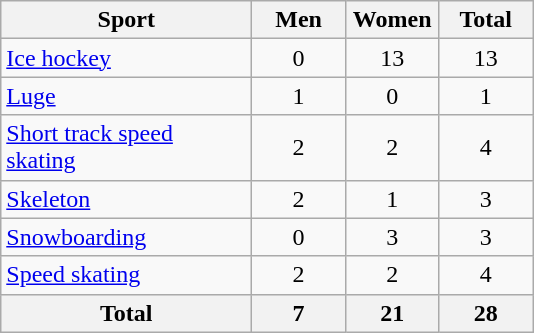<table class="wikitable sortable" style=text-align:center>
<tr>
<th width=160>Sport</th>
<th width=55>Men</th>
<th width=55>Women</th>
<th width=55>Total</th>
</tr>
<tr>
<td align=left><a href='#'>Ice hockey</a></td>
<td>0</td>
<td>13</td>
<td>13</td>
</tr>
<tr>
<td align=left><a href='#'>Luge</a></td>
<td>1</td>
<td>0</td>
<td>1</td>
</tr>
<tr>
<td align=left><a href='#'>Short track speed skating</a></td>
<td>2</td>
<td>2</td>
<td>4</td>
</tr>
<tr>
<td align=left><a href='#'>Skeleton</a></td>
<td>2</td>
<td>1</td>
<td>3</td>
</tr>
<tr>
<td align=left><a href='#'>Snowboarding</a></td>
<td>0</td>
<td>3</td>
<td>3</td>
</tr>
<tr>
<td align=left><a href='#'>Speed skating</a></td>
<td>2</td>
<td>2</td>
<td>4</td>
</tr>
<tr>
<th>Total</th>
<th>7</th>
<th>21</th>
<th>28</th>
</tr>
</table>
